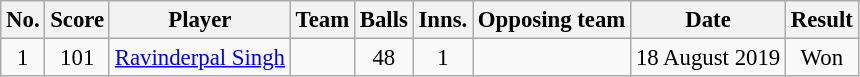<table class="wikitable sortable" style="font-size:95%">
<tr>
<th>No.</th>
<th>Score</th>
<th>Player</th>
<th>Team</th>
<th>Balls</th>
<th>Inns.</th>
<th>Opposing team</th>
<th>Date</th>
<th>Result</th>
</tr>
<tr align="center">
<td>1</td>
<td>101</td>
<td><a href='#'>Ravinderpal Singh</a></td>
<td></td>
<td>48</td>
<td>1</td>
<td></td>
<td>18 August 2019</td>
<td>Won</td>
</tr>
</table>
